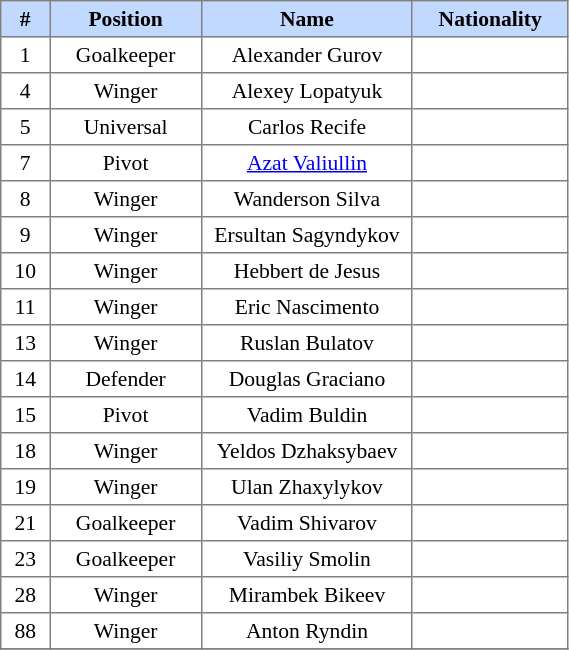<table border=1 style="border-collapse:collapse; font-size:90%;" cellpadding=3 cellspacing=0 width=30%>
<tr bgcolor=#C1D8FF>
<th width=2%>#</th>
<th width=5%>Position</th>
<th width=10%>Name</th>
<th width=5%>Nationality</th>
</tr>
<tr align=center>
<td>1</td>
<td>Goalkeeper</td>
<td>Alexander Gurov</td>
<td></td>
</tr>
<tr align=center>
<td>4</td>
<td>Winger</td>
<td>Alexey Lopatyuk</td>
<td></td>
</tr>
<tr align=center>
<td>5</td>
<td>Universal</td>
<td>Carlos Recife</td>
<td></td>
</tr>
<tr align=center>
<td>7</td>
<td>Pivot</td>
<td><a href='#'>Azat Valiullin</a></td>
<td></td>
</tr>
<tr align=center>
<td>8</td>
<td>Winger</td>
<td>Wanderson Silva</td>
<td></td>
</tr>
<tr align=center>
<td>9</td>
<td>Winger</td>
<td>Ersultan Sagyndykov</td>
<td></td>
</tr>
<tr align=center>
<td>10</td>
<td>Winger</td>
<td>Hebbert de Jesus</td>
<td></td>
</tr>
<tr align=center>
<td>11</td>
<td>Winger</td>
<td>Eric Nascimento</td>
<td></td>
</tr>
<tr align=center>
<td>13</td>
<td>Winger</td>
<td>Ruslan Bulatov</td>
<td></td>
</tr>
<tr align=center>
<td>14</td>
<td>Defender</td>
<td>Douglas Graciano</td>
<td></td>
</tr>
<tr align=center>
<td>15</td>
<td>Pivot</td>
<td>Vadim Buldin</td>
<td></td>
</tr>
<tr align=center>
<td>18</td>
<td>Winger</td>
<td>Yeldos Dzhaksybaev</td>
<td></td>
</tr>
<tr align=center>
<td>19</td>
<td>Winger</td>
<td>Ulan Zhaxylykov</td>
<td></td>
</tr>
<tr align=center>
<td>21</td>
<td>Goalkeeper</td>
<td>Vadim Shivarov</td>
<td></td>
</tr>
<tr align=center>
<td>23</td>
<td>Goalkeeper</td>
<td>Vasiliy Smolin</td>
<td></td>
</tr>
<tr align=center>
<td>28</td>
<td>Winger</td>
<td>Mirambek Bikeev</td>
<td></td>
</tr>
<tr align=center>
<td>88</td>
<td>Winger</td>
<td>Anton Ryndin</td>
<td></td>
</tr>
<tr align=center>
</tr>
</table>
